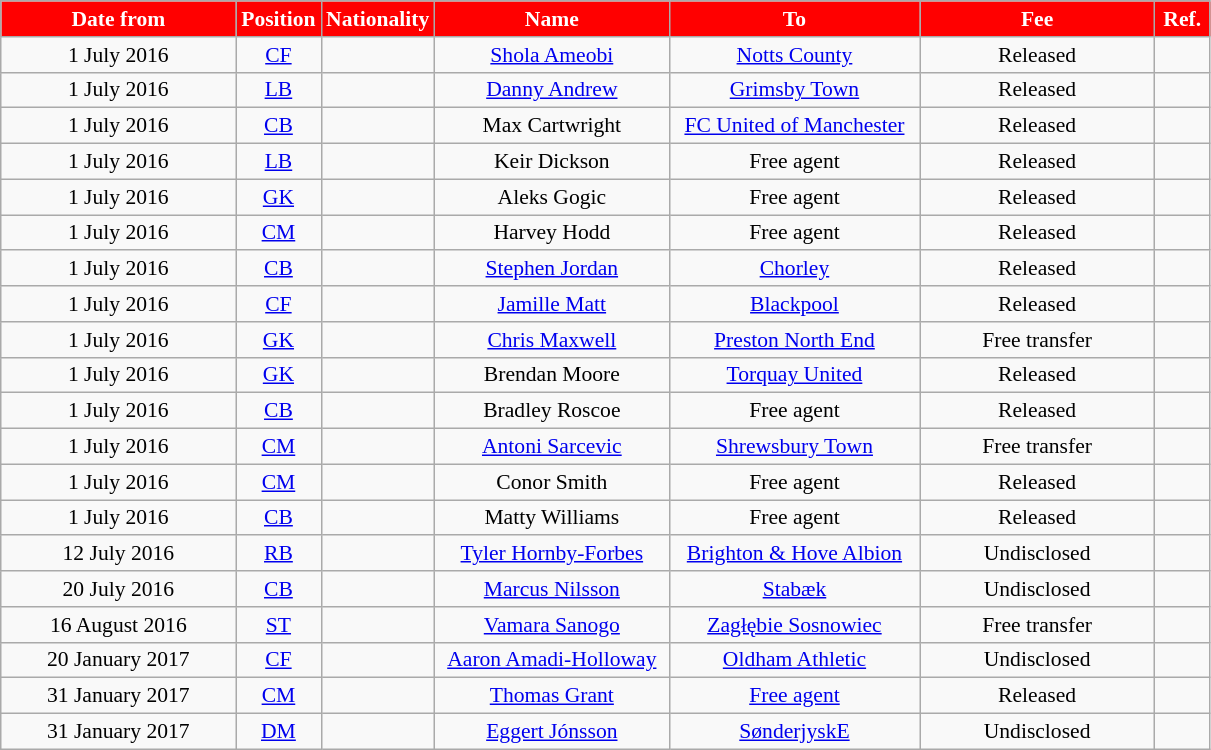<table class="wikitable"  style="text-align:center; font-size:90%; ">
<tr>
<th style="background:#FF0000; color:#FFFFFF; width:150px;">Date from</th>
<th style="background:#FF0000; color:#FFFFFF; width:50px;">Position</th>
<th style="background:#FF0000; color:#FFFFFF; width:50px;">Nationality</th>
<th style="background:#FF0000; color:#FFFFFF; width:150px;">Name</th>
<th style="background:#FF0000; color:#FFFFFF; width:160px;">To</th>
<th style="background:#FF0000; color:#FFFFFF; width:150px;">Fee</th>
<th style="background:#FF0000; color:#FFFFFF; width:30px;">Ref.</th>
</tr>
<tr>
<td>1 July 2016</td>
<td><a href='#'>CF</a></td>
<td></td>
<td><a href='#'>Shola Ameobi</a></td>
<td><a href='#'>Notts County</a></td>
<td>Released</td>
<td></td>
</tr>
<tr>
<td>1 July 2016</td>
<td><a href='#'>LB</a></td>
<td></td>
<td><a href='#'>Danny Andrew</a></td>
<td><a href='#'>Grimsby Town</a></td>
<td>Released</td>
<td></td>
</tr>
<tr>
<td>1 July 2016</td>
<td><a href='#'>CB</a></td>
<td></td>
<td>Max Cartwright</td>
<td><a href='#'>FC United of Manchester</a></td>
<td>Released</td>
<td></td>
</tr>
<tr>
<td>1 July 2016</td>
<td><a href='#'>LB</a></td>
<td></td>
<td>Keir Dickson</td>
<td>Free agent</td>
<td>Released</td>
<td></td>
</tr>
<tr>
<td>1 July 2016</td>
<td><a href='#'>GK</a></td>
<td></td>
<td>Aleks Gogic</td>
<td>Free agent</td>
<td>Released</td>
<td></td>
</tr>
<tr>
<td>1 July 2016</td>
<td><a href='#'>CM</a></td>
<td></td>
<td>Harvey Hodd</td>
<td>Free agent</td>
<td>Released</td>
<td></td>
</tr>
<tr>
<td>1 July 2016</td>
<td><a href='#'>CB</a></td>
<td></td>
<td><a href='#'>Stephen Jordan</a></td>
<td><a href='#'>Chorley</a></td>
<td>Released</td>
<td></td>
</tr>
<tr>
<td>1 July 2016</td>
<td><a href='#'>CF</a></td>
<td></td>
<td><a href='#'>Jamille Matt</a></td>
<td><a href='#'>Blackpool</a></td>
<td>Released</td>
<td></td>
</tr>
<tr>
<td>1 July 2016</td>
<td><a href='#'>GK</a></td>
<td></td>
<td><a href='#'>Chris Maxwell</a></td>
<td><a href='#'>Preston North End</a></td>
<td>Free transfer</td>
<td></td>
</tr>
<tr>
<td>1 July 2016</td>
<td><a href='#'>GK</a></td>
<td></td>
<td>Brendan Moore</td>
<td><a href='#'>Torquay United</a></td>
<td>Released</td>
<td></td>
</tr>
<tr>
<td>1 July 2016</td>
<td><a href='#'>CB</a></td>
<td></td>
<td>Bradley Roscoe</td>
<td>Free agent</td>
<td>Released</td>
<td></td>
</tr>
<tr>
<td>1 July 2016</td>
<td><a href='#'>CM</a></td>
<td></td>
<td><a href='#'>Antoni Sarcevic</a></td>
<td><a href='#'>Shrewsbury Town</a></td>
<td>Free transfer</td>
<td></td>
</tr>
<tr>
<td>1 July 2016</td>
<td><a href='#'>CM</a></td>
<td></td>
<td>Conor Smith</td>
<td>Free agent</td>
<td>Released</td>
<td></td>
</tr>
<tr>
<td>1 July 2016</td>
<td><a href='#'>CB</a></td>
<td></td>
<td>Matty Williams</td>
<td>Free agent</td>
<td>Released</td>
<td></td>
</tr>
<tr>
<td>12 July 2016</td>
<td><a href='#'>RB</a></td>
<td></td>
<td><a href='#'>Tyler Hornby-Forbes</a></td>
<td><a href='#'>Brighton & Hove Albion</a></td>
<td>Undisclosed</td>
<td></td>
</tr>
<tr>
<td>20 July 2016</td>
<td><a href='#'>CB</a></td>
<td></td>
<td><a href='#'>Marcus Nilsson</a></td>
<td><a href='#'>Stabæk</a></td>
<td>Undisclosed</td>
<td></td>
</tr>
<tr>
<td>16 August 2016</td>
<td><a href='#'>ST</a></td>
<td></td>
<td><a href='#'>Vamara Sanogo</a></td>
<td><a href='#'>Zagłębie Sosnowiec</a></td>
<td>Free transfer</td>
<td></td>
</tr>
<tr>
<td>20 January 2017</td>
<td><a href='#'>CF</a></td>
<td></td>
<td><a href='#'>Aaron Amadi-Holloway</a></td>
<td><a href='#'>Oldham Athletic</a></td>
<td>Undisclosed</td>
<td></td>
</tr>
<tr>
<td>31 January 2017</td>
<td><a href='#'>CM</a></td>
<td></td>
<td><a href='#'>Thomas Grant</a></td>
<td><a href='#'>Free agent</a></td>
<td>Released</td>
<td></td>
</tr>
<tr>
<td>31 January 2017</td>
<td><a href='#'>DM</a></td>
<td></td>
<td><a href='#'>Eggert Jónsson</a></td>
<td><a href='#'>SønderjyskE</a></td>
<td>Undisclosed</td>
<td></td>
</tr>
</table>
